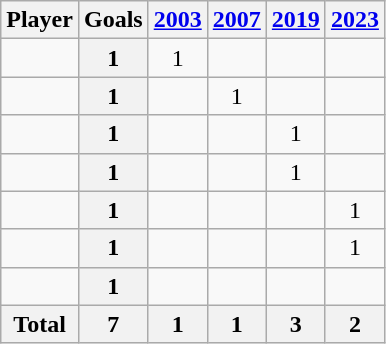<table class="wikitable sortable" style="text-align:center;">
<tr>
<th>Player</th>
<th>Goals</th>
<th><a href='#'>2003</a></th>
<th><a href='#'>2007</a></th>
<th><a href='#'>2019</a></th>
<th><a href='#'>2023</a></th>
</tr>
<tr>
<td align="left"></td>
<th>1</th>
<td>1</td>
<td></td>
<td></td>
<td></td>
</tr>
<tr>
<td align="left"></td>
<th>1</th>
<td></td>
<td>1</td>
<td></td>
<td></td>
</tr>
<tr>
<td align="left"></td>
<th>1</th>
<td></td>
<td></td>
<td>1</td>
<td></td>
</tr>
<tr>
<td align="left"></td>
<th>1</th>
<td></td>
<td></td>
<td>1</td>
<td></td>
</tr>
<tr>
<td align="left"></td>
<th>1</th>
<td></td>
<td></td>
<td></td>
<td>1</td>
</tr>
<tr>
<td align="left"></td>
<th>1</th>
<td></td>
<td></td>
<td></td>
<td>1</td>
</tr>
<tr>
<td align="left"></td>
<th>1</th>
<td></td>
<td></td>
<td></td>
<td></td>
</tr>
<tr class="sortbottom">
<th>Total</th>
<th>7</th>
<th>1</th>
<th>1</th>
<th>3</th>
<th>2</th>
</tr>
</table>
